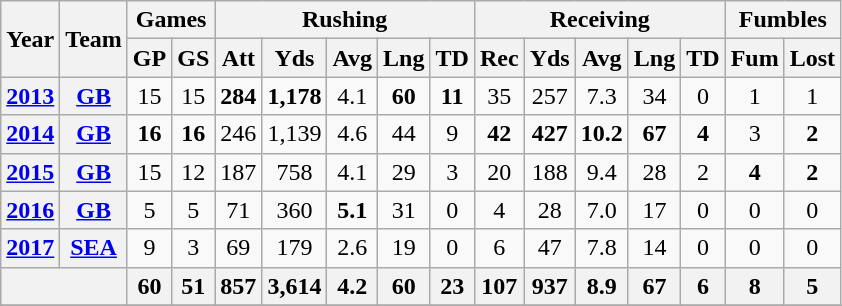<table class="wikitable" style="text-align: center;">
<tr>
<th rowspan="2">Year</th>
<th rowspan="2">Team</th>
<th colspan="2">Games</th>
<th colspan="5">Rushing</th>
<th colspan="5">Receiving</th>
<th colspan="2">Fumbles</th>
</tr>
<tr>
<th>GP</th>
<th>GS</th>
<th>Att</th>
<th>Yds</th>
<th>Avg</th>
<th>Lng</th>
<th>TD</th>
<th>Rec</th>
<th>Yds</th>
<th>Avg</th>
<th>Lng</th>
<th>TD</th>
<th>Fum</th>
<th>Lost</th>
</tr>
<tr>
<th><a href='#'>2013</a></th>
<th><a href='#'>GB</a></th>
<td>15</td>
<td>15</td>
<td><strong>284</strong></td>
<td><strong>1,178</strong></td>
<td>4.1</td>
<td><strong>60</strong></td>
<td><strong>11</strong></td>
<td>35</td>
<td>257</td>
<td>7.3</td>
<td>34</td>
<td>0</td>
<td>1</td>
<td>1</td>
</tr>
<tr>
<th><a href='#'>2014</a></th>
<th><a href='#'>GB</a></th>
<td><strong>16</strong></td>
<td><strong>16</strong></td>
<td>246</td>
<td>1,139</td>
<td>4.6</td>
<td>44</td>
<td>9</td>
<td><strong>42</strong></td>
<td><strong>427</strong></td>
<td><strong>10.2</strong></td>
<td><strong>67</strong></td>
<td><strong>4</strong></td>
<td>3</td>
<td><strong>2</strong></td>
</tr>
<tr>
<th><a href='#'>2015</a></th>
<th><a href='#'>GB</a></th>
<td>15</td>
<td>12</td>
<td>187</td>
<td>758</td>
<td>4.1</td>
<td>29</td>
<td>3</td>
<td>20</td>
<td>188</td>
<td>9.4</td>
<td>28</td>
<td>2</td>
<td><strong>4</strong></td>
<td><strong>2</strong></td>
</tr>
<tr>
<th><a href='#'>2016</a></th>
<th><a href='#'>GB</a></th>
<td>5</td>
<td>5</td>
<td>71</td>
<td>360</td>
<td><strong>5.1</strong></td>
<td>31</td>
<td>0</td>
<td>4</td>
<td>28</td>
<td>7.0</td>
<td>17</td>
<td>0</td>
<td>0</td>
<td>0</td>
</tr>
<tr>
<th><a href='#'>2017</a></th>
<th><a href='#'>SEA</a></th>
<td>9</td>
<td>3</td>
<td>69</td>
<td>179</td>
<td>2.6</td>
<td>19</td>
<td>0</td>
<td>6</td>
<td>47</td>
<td>7.8</td>
<td>14</td>
<td>0</td>
<td>0</td>
<td>0</td>
</tr>
<tr>
<th colspan="2"></th>
<th>60</th>
<th>51</th>
<th>857</th>
<th>3,614</th>
<th>4.2</th>
<th>60</th>
<th>23</th>
<th>107</th>
<th>937</th>
<th>8.9</th>
<th>67</th>
<th>6</th>
<th>8</th>
<th>5</th>
</tr>
<tr>
</tr>
</table>
